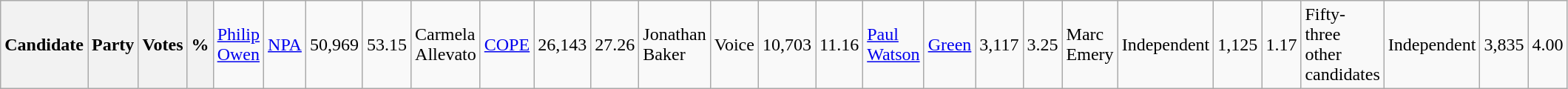<table class="wikitable">
<tr>
<th colspan="2">Candidate</th>
<th>Party</th>
<th>Votes</th>
<th>%<br></th>
<td><a href='#'>Philip Owen</a></td>
<td><a href='#'>NPA</a></td>
<td>50,969</td>
<td>53.15<br></td>
<td>Carmela Allevato</td>
<td><a href='#'>COPE</a></td>
<td>26,143</td>
<td>27.26<br></td>
<td>Jonathan Baker</td>
<td>Voice</td>
<td>10,703</td>
<td>11.16<br></td>
<td><a href='#'>Paul Watson</a></td>
<td><a href='#'>Green</a></td>
<td>3,117</td>
<td>3.25<br></td>
<td>Marc Emery</td>
<td>Independent</td>
<td>1,125</td>
<td>1.17<br></td>
<td>Fifty-three other candidates</td>
<td>Independent</td>
<td>3,835</td>
<td>4.00</td>
</tr>
</table>
